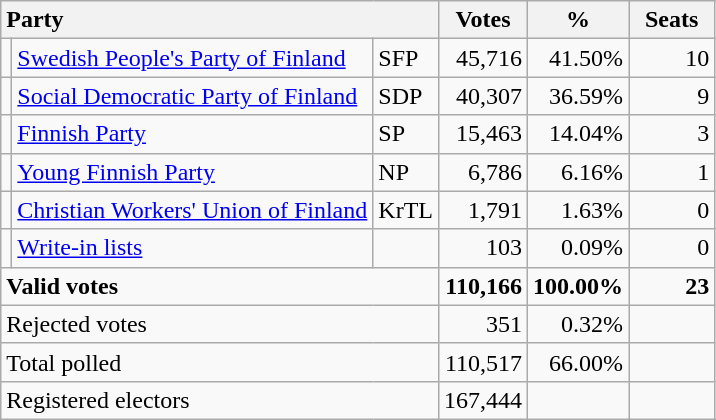<table class="wikitable" border="1" style="text-align:right;">
<tr>
<th style="text-align:left;" colspan=3>Party</th>
<th align=center width="50">Votes</th>
<th align=center width="50">%</th>
<th align=center width="50">Seats</th>
</tr>
<tr>
<td></td>
<td align=left><a href='#'>Swedish People's Party of Finland</a></td>
<td align=left>SFP</td>
<td>45,716</td>
<td>41.50%</td>
<td>10</td>
</tr>
<tr>
<td></td>
<td align=left style="white-space: nowrap;"><a href='#'>Social Democratic Party of Finland</a></td>
<td align=left>SDP</td>
<td>40,307</td>
<td>36.59%</td>
<td>9</td>
</tr>
<tr>
<td></td>
<td align=left><a href='#'>Finnish Party</a></td>
<td align=left>SP</td>
<td>15,463</td>
<td>14.04%</td>
<td>3</td>
</tr>
<tr>
<td></td>
<td align=left><a href='#'>Young Finnish Party</a></td>
<td align=left>NP</td>
<td>6,786</td>
<td>6.16%</td>
<td>1</td>
</tr>
<tr>
<td></td>
<td align=left><a href='#'>Christian Workers' Union of Finland</a></td>
<td align=left>KrTL</td>
<td>1,791</td>
<td>1.63%</td>
<td>0</td>
</tr>
<tr>
<td></td>
<td align=left><a href='#'>Write-in lists</a></td>
<td align=left></td>
<td>103</td>
<td>0.09%</td>
<td>0</td>
</tr>
<tr style="font-weight:bold">
<td align=left colspan=3>Valid votes</td>
<td>110,166</td>
<td>100.00%</td>
<td>23</td>
</tr>
<tr>
<td align=left colspan=3>Rejected votes</td>
<td>351</td>
<td>0.32%</td>
<td></td>
</tr>
<tr>
<td align=left colspan=3>Total polled</td>
<td>110,517</td>
<td>66.00%</td>
<td></td>
</tr>
<tr>
<td align=left colspan=3>Registered electors</td>
<td>167,444</td>
<td></td>
<td></td>
</tr>
</table>
